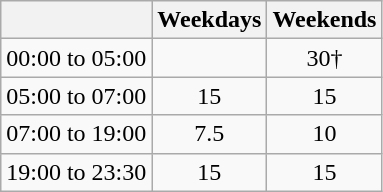<table class="wikitable" style="text-align:center;">
<tr>
<th></th>
<th>Weekdays</th>
<th>Weekends</th>
</tr>
<tr>
<td>00:00 to 05:00</td>
<td></td>
<td>30†</td>
</tr>
<tr>
<td>05:00 to 07:00</td>
<td>15</td>
<td>15</td>
</tr>
<tr>
<td>07:00 to 19:00</td>
<td>7.5</td>
<td>10</td>
</tr>
<tr>
<td>19:00 to 23:30</td>
<td>15</td>
<td>15</td>
</tr>
</table>
